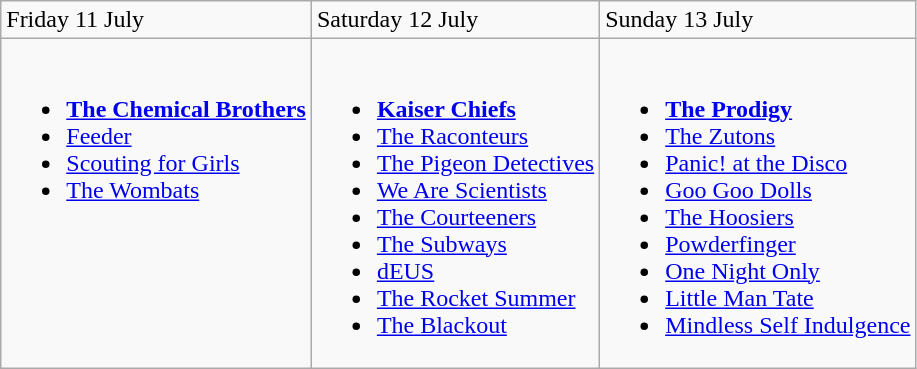<table class="wikitable">
<tr>
<td>Friday 11 July</td>
<td>Saturday 12 July</td>
<td>Sunday 13 July</td>
</tr>
<tr valign="top">
<td><br><ul><li><strong><a href='#'>The Chemical Brothers</a></strong></li><li><a href='#'>Feeder</a></li><li><a href='#'>Scouting for Girls</a></li><li><a href='#'>The Wombats</a></li></ul></td>
<td><br><ul><li><strong><a href='#'>Kaiser Chiefs</a></strong></li><li><a href='#'>The Raconteurs</a></li><li><a href='#'>The Pigeon Detectives</a></li><li><a href='#'>We Are Scientists</a></li><li><a href='#'>The Courteeners</a></li><li><a href='#'>The Subways</a></li><li><a href='#'>dEUS</a></li><li><a href='#'>The Rocket Summer</a></li><li><a href='#'>The Blackout</a></li></ul></td>
<td><br><ul><li><strong><a href='#'>The Prodigy</a></strong></li><li><a href='#'>The Zutons</a></li><li><a href='#'>Panic! at the Disco</a></li><li><a href='#'>Goo Goo Dolls</a></li><li><a href='#'>The Hoosiers</a></li><li><a href='#'>Powderfinger</a></li><li><a href='#'>One Night Only</a></li><li><a href='#'>Little Man Tate</a></li><li><a href='#'>Mindless Self Indulgence</a></li></ul></td>
</tr>
</table>
